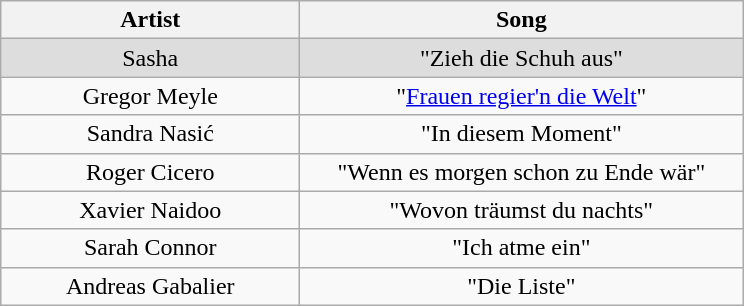<table class="wikitable plainrowheaders" style="text-align:center;" border="1">
<tr>
<th scope="col" rowspan="1" style="width:12em;">Artist</th>
<th scope="col" rowspan="1" style="width:18em;">Song</th>
</tr>
<tr style="background:#ddd;">
<td scope="row">Sasha</td>
<td>"Zieh die Schuh aus"</td>
</tr>
<tr>
<td scope="row">Gregor Meyle</td>
<td>"<a href='#'>Frauen regier'n die Welt</a>"</td>
</tr>
<tr>
<td scope="row">Sandra Nasić</td>
<td>"In diesem Moment"</td>
</tr>
<tr>
<td scope="row">Roger Cicero</td>
<td>"Wenn es morgen schon zu Ende wär"</td>
</tr>
<tr>
<td scope="row">Xavier Naidoo</td>
<td>"Wovon träumst du nachts"</td>
</tr>
<tr>
<td scope="row">Sarah Connor</td>
<td>"Ich atme ein"</td>
</tr>
<tr>
<td scope="row">Andreas Gabalier</td>
<td>"Die Liste"</td>
</tr>
</table>
